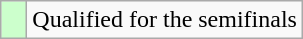<table class=wikitable>
<tr>
<td width=10px style="background-color:#ccffcc;"></td>
<td>Qualified for the semifinals</td>
</tr>
</table>
